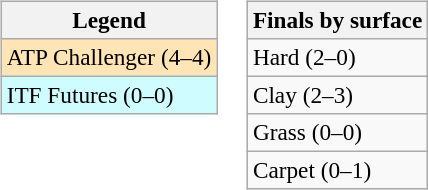<table>
<tr valign=top>
<td><br><table class=wikitable style=font-size:97%>
<tr>
<th>Legend</th>
</tr>
<tr bgcolor=moccasin>
<td>ATP Challenger (4–4)</td>
</tr>
<tr bgcolor=cffcff>
<td>ITF Futures (0–0)</td>
</tr>
</table>
</td>
<td><br><table class=wikitable style=font-size:97%>
<tr>
<th>Finals by surface</th>
</tr>
<tr>
<td>Hard (2–0)</td>
</tr>
<tr>
<td>Clay (2–3)</td>
</tr>
<tr>
<td>Grass (0–0)</td>
</tr>
<tr>
<td>Carpet (0–1)</td>
</tr>
</table>
</td>
</tr>
</table>
